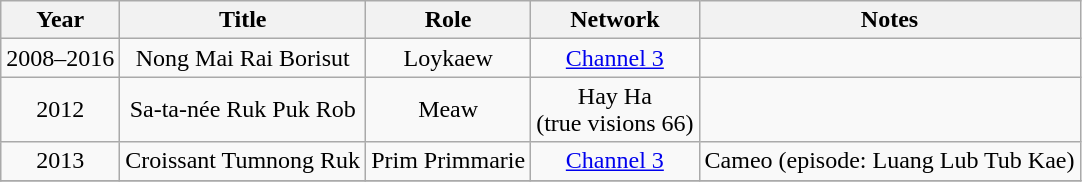<table class="wikitable sortable">
<tr>
<th>Year</th>
<th>Title</th>
<th>Role</th>
<th>Network</th>
<th>Notes</th>
</tr>
<tr>
<td align = "center">2008–2016</td>
<td align = "center">Nong Mai Rai Borisut</td>
<td align = "center">Loykaew</td>
<td align = "center"><a href='#'>Channel 3</a></td>
<td align = "center"></td>
</tr>
<tr>
<td align = "center">2012</td>
<td align = "center">Sa-ta-née Ruk Puk Rob</td>
<td align = "center">Meaw</td>
<td align = "center">Hay Ha <br>(true visions 66)</td>
<td align = "center"></td>
</tr>
<tr>
<td align = "center">2013</td>
<td align = "center">Croissant Tumnong Ruk</td>
<td align = "center">Prim Primmarie</td>
<td align = "center"><a href='#'>Channel 3</a></td>
<td align = "center">Cameo (episode: Luang Lub Tub Kae)</td>
</tr>
<tr>
</tr>
</table>
